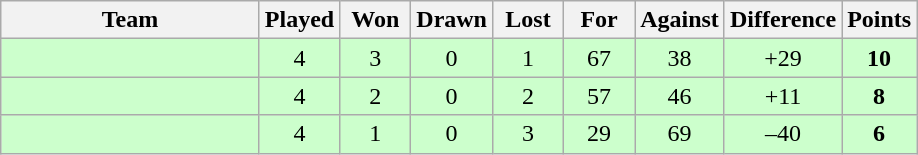<table class="wikitable" style="text-align:center">
<tr>
<th width="165">Team</th>
<th width="40">Played</th>
<th width="40">Won</th>
<th width="40">Drawn</th>
<th width="40">Lost</th>
<th width="40">For</th>
<th width="40">Against</th>
<th width="40">Difference</th>
<th width="40">Points</th>
</tr>
<tr bgcolor="#ccffcc">
<td align="left"></td>
<td>4</td>
<td>3</td>
<td>0</td>
<td>1</td>
<td>67</td>
<td>38</td>
<td>+29</td>
<td><strong>10</strong></td>
</tr>
<tr bgcolor="#ccffcc">
<td align="left"></td>
<td>4</td>
<td>2</td>
<td>0</td>
<td>2</td>
<td>57</td>
<td>46</td>
<td>+11</td>
<td><strong>8</strong></td>
</tr>
<tr bgcolor="#ccffcc">
<td align="left"></td>
<td>4</td>
<td>1</td>
<td>0</td>
<td>3</td>
<td>29</td>
<td>69</td>
<td>–40</td>
<td><strong>6</strong></td>
</tr>
</table>
